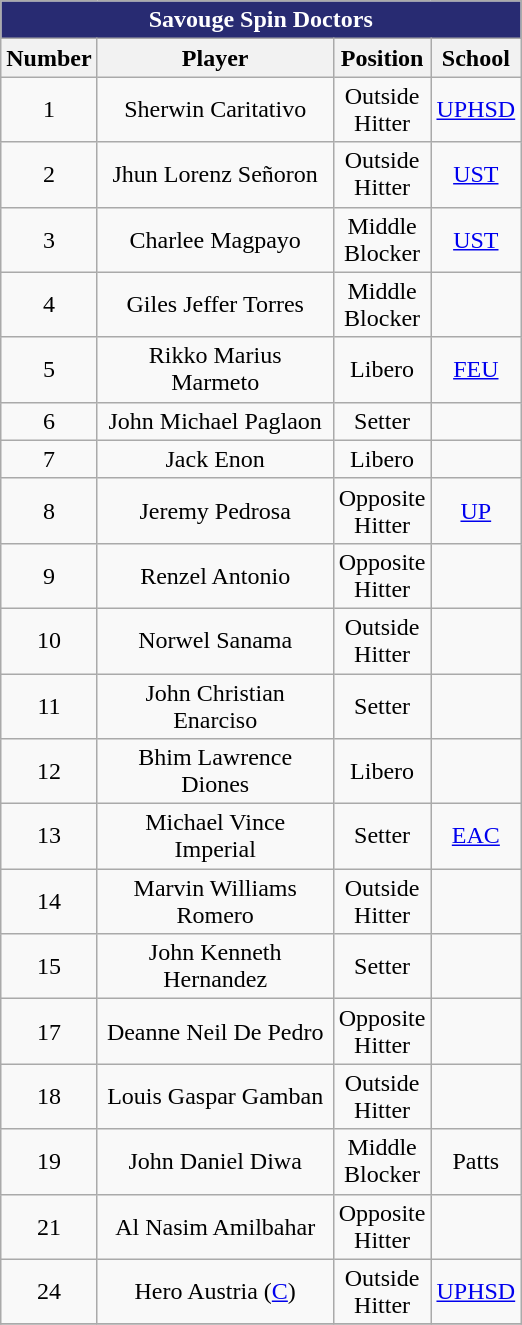<table class="wikitable sortable" style="text-align:center;">
<tr>
<th colspan="5" style= "background: #282B72; color: White; text-align: center"><strong>Savouge Spin Doctors</strong></th>
</tr>
<tr>
<th width=10px>Number</th>
<th width=150px>Player</th>
<th width=50px>Position</th>
<th width=25px>School</th>
</tr>
<tr>
<td style="text-align:center;">1</td>
<td>Sherwin Caritativo</td>
<td>Outside Hitter</td>
<td><a href='#'>UPHSD</a></td>
</tr>
<tr>
<td style="text-align:center;">2</td>
<td>Jhun Lorenz Señoron</td>
<td>Outside Hitter</td>
<td><a href='#'>UST</a></td>
</tr>
<tr>
<td style="text-align:center;">3</td>
<td>Charlee Magpayo</td>
<td>Middle Blocker</td>
<td><a href='#'>UST</a></td>
</tr>
<tr>
<td style="text-align:center;">4</td>
<td>Giles Jeffer Torres</td>
<td>Middle Blocker</td>
<td></td>
</tr>
<tr>
<td style="text-align:center;">5</td>
<td>Rikko Marius Marmeto</td>
<td>Libero</td>
<td><a href='#'>FEU</a></td>
</tr>
<tr>
<td style="text-align:center;">6</td>
<td>John Michael Paglaon</td>
<td>Setter</td>
<td></td>
</tr>
<tr>
<td style="text-align:center;">7</td>
<td>Jack Enon</td>
<td>Libero</td>
<td></td>
</tr>
<tr>
<td style="text-align:center;">8</td>
<td>Jeremy Pedrosa</td>
<td>Opposite Hitter</td>
<td><a href='#'>UP</a></td>
</tr>
<tr>
<td style="text-align:center;">9</td>
<td>Renzel Antonio</td>
<td>Opposite Hitter</td>
<td></td>
</tr>
<tr>
<td style="text-align:center;">10</td>
<td>Norwel Sanama</td>
<td>Outside Hitter</td>
<td></td>
</tr>
<tr>
<td style="text-align:center;">11</td>
<td>John Christian Enarciso</td>
<td>Setter</td>
<td></td>
</tr>
<tr>
<td style="text-align:center;">12</td>
<td>Bhim Lawrence Diones</td>
<td>Libero</td>
<td></td>
</tr>
<tr>
<td style="text-align:center;">13</td>
<td>Michael Vince Imperial</td>
<td>Setter</td>
<td><a href='#'>EAC</a></td>
</tr>
<tr>
<td style="text-align:center;">14</td>
<td>Marvin Williams Romero</td>
<td>Outside Hitter</td>
<td></td>
</tr>
<tr>
<td style="text-align:center;">15</td>
<td>John Kenneth Hernandez</td>
<td>Setter</td>
<td></td>
</tr>
<tr>
<td style="text-align:center;">17</td>
<td>Deanne Neil De Pedro</td>
<td>Opposite Hitter</td>
<td></td>
</tr>
<tr>
<td style="text-align:center;">18</td>
<td>Louis Gaspar Gamban</td>
<td>Outside Hitter</td>
<td></td>
</tr>
<tr>
<td style="text-align:center;">19</td>
<td>John Daniel Diwa</td>
<td>Middle Blocker</td>
<td>Patts</td>
</tr>
<tr>
<td style="text-align:center;">21</td>
<td>Al Nasim Amilbahar</td>
<td>Opposite Hitter</td>
<td></td>
</tr>
<tr>
<td style="text-align:center;">24</td>
<td>Hero Austria (<a href='#'>C</a>)</td>
<td>Outside Hitter</td>
<td><a href='#'>UPHSD</a></td>
</tr>
<tr>
</tr>
</table>
